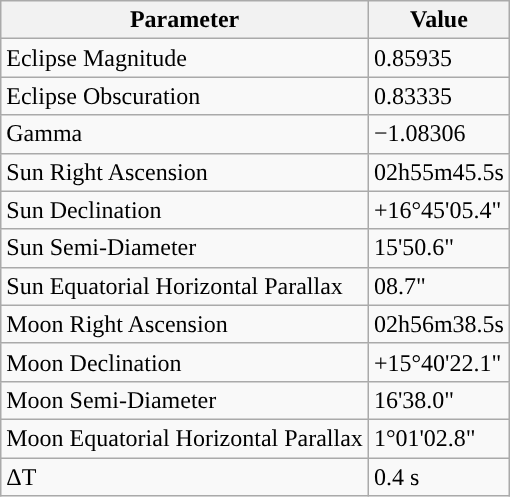<table class="wikitable">
<tr>
<th>Parameter</th>
<th>Value</th>
</tr>
<tr>
<td>Eclipse Magnitude</td>
<td>0.85935</td>
</tr>
<tr>
<td>Eclipse Obscuration</td>
<td>0.83335</td>
</tr>
<tr>
<td>Gamma</td>
<td>−1.08306</td>
</tr>
<tr>
<td>Sun Right Ascension</td>
<td>02h55m45.5s</td>
</tr>
<tr>
<td>Sun Declination</td>
<td>+16°45'05.4"</td>
</tr>
<tr>
<td>Sun Semi-Diameter</td>
<td>15'50.6"</td>
</tr>
<tr>
<td>Sun Equatorial Horizontal Parallax</td>
<td>08.7"</td>
</tr>
<tr>
<td>Moon Right Ascension</td>
<td>02h56m38.5s</td>
</tr>
<tr>
<td>Moon Declination</td>
<td>+15°40'22.1"</td>
</tr>
<tr>
<td>Moon Semi-Diameter</td>
<td>16'38.0"</td>
</tr>
<tr>
<td>Moon Equatorial Horizontal Parallax</td>
<td>1°01'02.8"</td>
</tr>
<tr>
<td>ΔT</td>
<td>0.4 s</td>
</tr>
</table>
